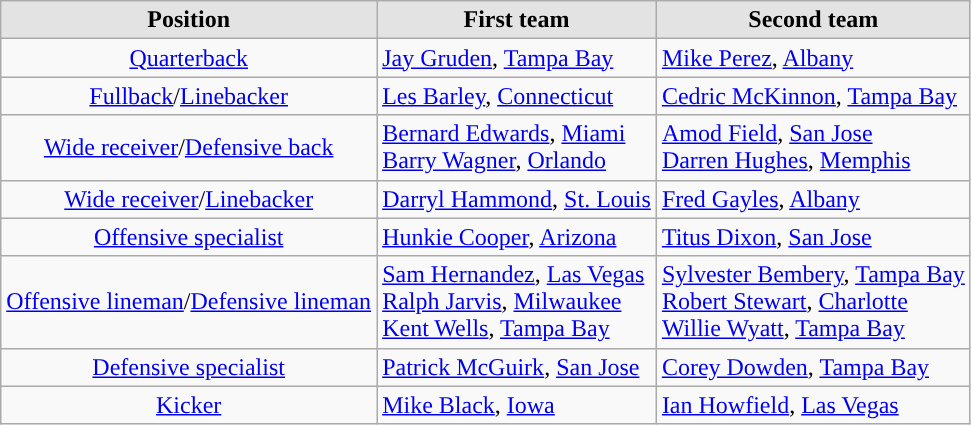<table class="wikitable">
<tr>
<th style="background:#e3e3e3;">Position</th>
<th style="background:#e3e3e3;">First team</th>
<th style="background:#e3e3e3;">Second team</th>
</tr>
<tr>
<td align=center><a href='#'>Quarterback</a></td>
<td><a href='#'>Jay Gruden</a>, <a href='#'>Tampa Bay</a></td>
<td><a href='#'>Mike Perez</a>, <a href='#'>Albany</a></td>
</tr>
<tr>
<td align=center><a href='#'>Fullback</a>/<a href='#'>Linebacker</a></td>
<td><a href='#'>Les Barley</a>, <a href='#'>Connecticut</a></td>
<td><a href='#'>Cedric McKinnon</a>, <a href='#'>Tampa Bay</a></td>
</tr>
<tr>
<td align=center><a href='#'>Wide receiver</a>/<a href='#'>Defensive back</a></td>
<td><a href='#'>Bernard Edwards</a>, <a href='#'>Miami</a><br><a href='#'>Barry Wagner</a>, <a href='#'>Orlando</a></td>
<td><a href='#'>Amod Field</a>, <a href='#'>San Jose</a><br><a href='#'>Darren Hughes</a>, <a href='#'>Memphis</a></td>
</tr>
<tr>
<td align=center><a href='#'>Wide receiver</a>/<a href='#'>Linebacker</a></td>
<td><a href='#'>Darryl Hammond</a>, <a href='#'>St. Louis</a></td>
<td><a href='#'>Fred Gayles</a>, <a href='#'>Albany</a></td>
</tr>
<tr>
<td align=center><a href='#'>Offensive specialist</a></td>
<td><a href='#'>Hunkie Cooper</a>, <a href='#'>Arizona</a></td>
<td><a href='#'>Titus Dixon</a>, <a href='#'>San Jose</a></td>
</tr>
<tr>
<td align=center><a href='#'>Offensive lineman</a>/<a href='#'>Defensive lineman</a></td>
<td><a href='#'>Sam Hernandez</a>, <a href='#'>Las Vegas</a><br><a href='#'>Ralph Jarvis</a>, <a href='#'>Milwaukee</a><br><a href='#'>Kent Wells</a>, <a href='#'>Tampa Bay</a></td>
<td><a href='#'>Sylvester Bembery</a>, <a href='#'>Tampa Bay</a><br><a href='#'>Robert Stewart</a>, <a href='#'>Charlotte</a><br><a href='#'>Willie Wyatt</a>, <a href='#'>Tampa Bay</a></td>
</tr>
<tr>
<td align=center><a href='#'>Defensive specialist</a></td>
<td><a href='#'>Patrick McGuirk</a>, <a href='#'>San Jose</a></td>
<td><a href='#'>Corey Dowden</a>, <a href='#'>Tampa Bay</a></td>
</tr>
<tr>
<td align=center><a href='#'>Kicker</a></td>
<td><a href='#'>Mike Black</a>, <a href='#'>Iowa</a></td>
<td><a href='#'>Ian Howfield</a>, <a href='#'>Las Vegas</a></td>
</tr>
</table>
